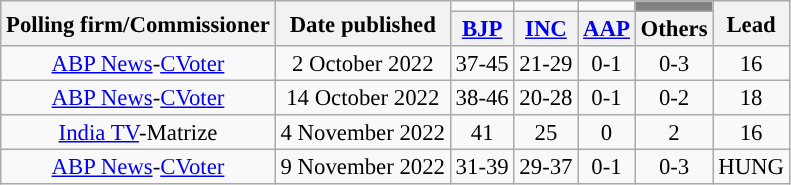<table class="wikitable" style="text-align:center;font-size:95%;line-height:16px;">
<tr>
<th rowspan="2" class="wikitable">Polling firm/Commissioner</th>
<th rowspan="2" class="wikitable">Date published</th>
<td></td>
<td></td>
<td></td>
<td style="background:gray;"></td>
<th rowspan="2">Lead</th>
</tr>
<tr>
<th class="wikitable"><a href='#'>BJP</a></th>
<th class="wikitable"><a href='#'>INC</a></th>
<th class="wikitable"><a href='#'>AAP</a></th>
<th class="wikitable">Others</th>
</tr>
<tr>
<td><a href='#'>ABP News</a>-<a href='#'>CVoter</a></td>
<td>2 October 2022</td>
<td style="background:">37-45</td>
<td>21-29</td>
<td>0-1</td>
<td>0-3</td>
<td style="background:">16</td>
</tr>
<tr>
<td><a href='#'>ABP News</a>-<a href='#'>CVoter</a></td>
<td>14 October 2022</td>
<td style="background:">38-46</td>
<td>20-28</td>
<td>0-1</td>
<td>0-2</td>
<td style="background:">18</td>
</tr>
<tr>
<td><a href='#'>India TV</a>-Matrize</td>
<td>4 November 2022</td>
<td style="background:">41</td>
<td>25</td>
<td>0</td>
<td>2</td>
<td style="background:">16</td>
</tr>
<tr>
<td><a href='#'>ABP News</a>-<a href='#'>CVoter</a></td>
<td>9 November 2022</td>
<td>31-39</td>
<td>29-37</td>
<td>0-1</td>
<td>0-3</td>
<td>HUNG</td>
</tr>
</table>
